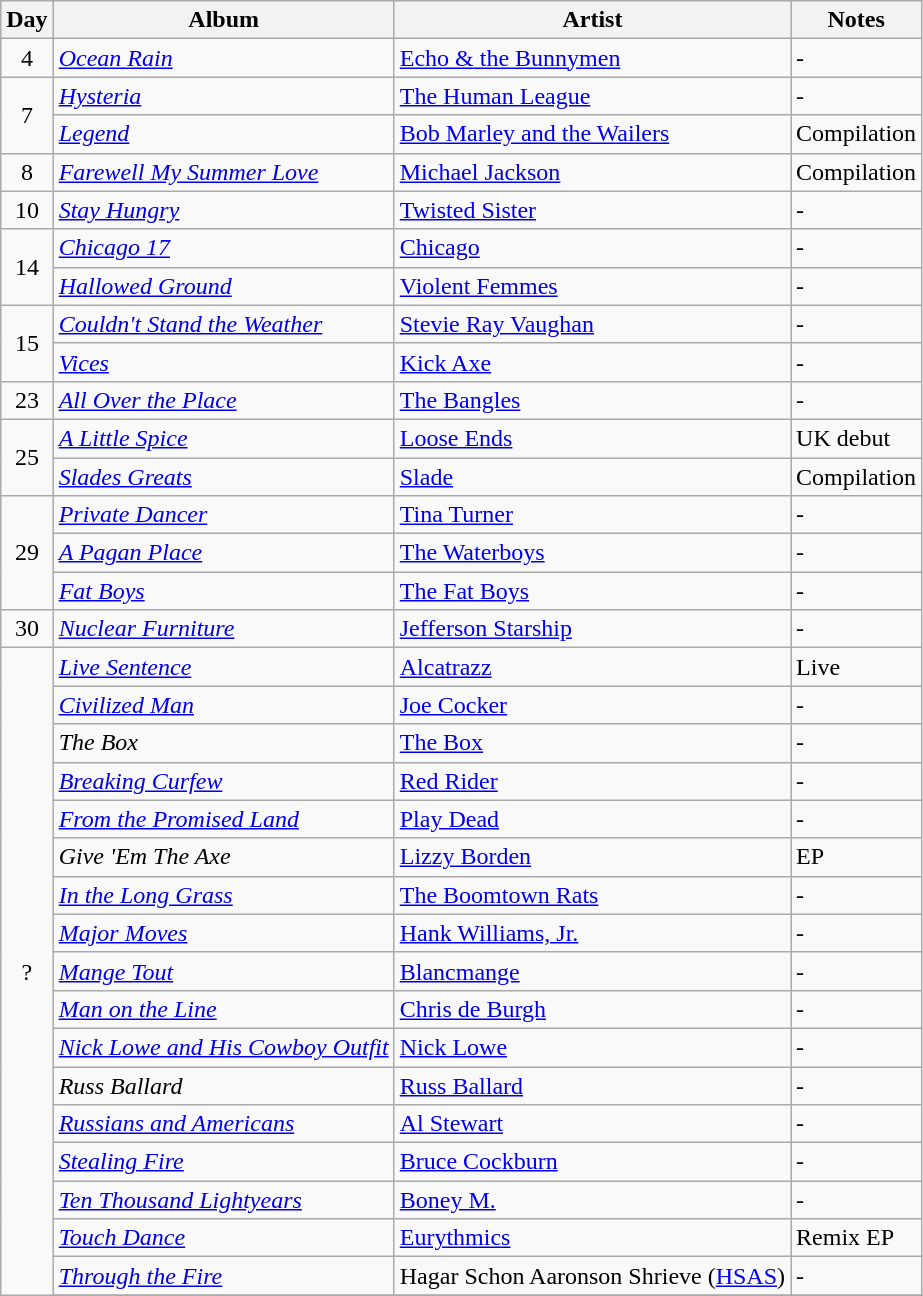<table class="wikitable">
<tr>
<th>Day</th>
<th>Album</th>
<th>Artist</th>
<th>Notes</th>
</tr>
<tr>
<td rowspan="1" align="center">4</td>
<td><em><a href='#'>Ocean Rain</a></em></td>
<td><a href='#'>Echo & the Bunnymen</a></td>
<td>-</td>
</tr>
<tr>
<td rowspan="2" align="center">7</td>
<td><em><a href='#'>Hysteria</a></em></td>
<td><a href='#'>The Human League</a></td>
<td>-</td>
</tr>
<tr>
<td><em><a href='#'>Legend</a></em></td>
<td><a href='#'>Bob Marley and the Wailers</a></td>
<td>Compilation</td>
</tr>
<tr>
<td rowspan="1" align="center">8</td>
<td><em><a href='#'>Farewell My Summer Love</a></em></td>
<td><a href='#'>Michael Jackson</a></td>
<td>Compilation</td>
</tr>
<tr>
<td rowspan="1" align="center">10</td>
<td><em><a href='#'>Stay Hungry</a></em></td>
<td><a href='#'>Twisted Sister</a></td>
<td>-</td>
</tr>
<tr>
<td rowspan="2" align="center">14</td>
<td><em><a href='#'>Chicago 17</a></em></td>
<td><a href='#'>Chicago</a></td>
<td>-</td>
</tr>
<tr>
<td><em><a href='#'>Hallowed Ground</a></em></td>
<td><a href='#'>Violent Femmes</a></td>
<td>-</td>
</tr>
<tr>
<td rowspan="2" align="center">15</td>
<td><em><a href='#'>Couldn't Stand the Weather</a></em></td>
<td><a href='#'>Stevie Ray Vaughan</a></td>
<td>-</td>
</tr>
<tr>
<td><em><a href='#'>Vices</a></em></td>
<td><a href='#'>Kick Axe</a></td>
<td>-</td>
</tr>
<tr>
<td rowspan="1" align="center">23</td>
<td><em><a href='#'>All Over the Place</a></em></td>
<td><a href='#'>The Bangles</a></td>
<td>-</td>
</tr>
<tr>
<td rowspan="2" align="center">25</td>
<td><em><a href='#'>A Little Spice</a></em></td>
<td><a href='#'>Loose Ends</a></td>
<td>UK debut</td>
</tr>
<tr>
<td><em><a href='#'>Slades Greats</a></em></td>
<td><a href='#'>Slade</a></td>
<td>Compilation</td>
</tr>
<tr>
<td rowspan="3" align="center">29</td>
<td><em><a href='#'>Private Dancer</a></em></td>
<td><a href='#'>Tina Turner</a></td>
<td>-</td>
</tr>
<tr>
<td><em><a href='#'>A Pagan Place</a></em></td>
<td><a href='#'>The Waterboys</a></td>
<td>-</td>
</tr>
<tr>
<td><em><a href='#'>Fat Boys</a></em></td>
<td><a href='#'>The Fat Boys</a></td>
<td>-</td>
</tr>
<tr>
<td rowspan="1" align="center">30</td>
<td><em><a href='#'>Nuclear Furniture</a></em></td>
<td><a href='#'>Jefferson Starship</a></td>
<td>-</td>
</tr>
<tr>
<td rowspan="18" align="center">?</td>
<td><em><a href='#'>Live Sentence</a></em></td>
<td><a href='#'>Alcatrazz</a></td>
<td>Live</td>
</tr>
<tr>
<td><em><a href='#'>Civilized Man</a></em></td>
<td><a href='#'>Joe Cocker</a></td>
<td>-</td>
</tr>
<tr>
<td><em>The Box</em></td>
<td><a href='#'>The Box</a></td>
<td>-</td>
</tr>
<tr>
<td><em><a href='#'>Breaking Curfew</a></em></td>
<td><a href='#'>Red Rider</a></td>
<td>-</td>
</tr>
<tr>
<td><em><a href='#'>From the Promised Land</a></em></td>
<td><a href='#'>Play Dead</a></td>
<td>-</td>
</tr>
<tr>
<td><em>Give 'Em The Axe</em></td>
<td><a href='#'>Lizzy Borden</a></td>
<td>EP</td>
</tr>
<tr>
<td><em><a href='#'>In the Long Grass</a></em></td>
<td><a href='#'>The Boomtown Rats</a></td>
<td>-</td>
</tr>
<tr>
<td><em><a href='#'>Major Moves</a></em></td>
<td><a href='#'>Hank Williams, Jr.</a></td>
<td>-</td>
</tr>
<tr>
<td><em><a href='#'>Mange Tout</a></em></td>
<td><a href='#'>Blancmange</a></td>
<td>-</td>
</tr>
<tr>
<td><em><a href='#'>Man on the Line</a></em></td>
<td><a href='#'>Chris de Burgh</a></td>
<td>-</td>
</tr>
<tr>
<td><em><a href='#'>Nick Lowe and His Cowboy Outfit</a></em></td>
<td><a href='#'>Nick Lowe</a></td>
<td>-</td>
</tr>
<tr>
<td><em>Russ Ballard</em></td>
<td><a href='#'>Russ Ballard</a></td>
<td>-</td>
</tr>
<tr>
<td><em><a href='#'>Russians and Americans</a></em></td>
<td><a href='#'>Al Stewart</a></td>
<td>-</td>
</tr>
<tr>
<td><em><a href='#'>Stealing Fire</a></em></td>
<td><a href='#'>Bruce Cockburn</a></td>
<td>-</td>
</tr>
<tr>
<td><em><a href='#'>Ten Thousand Lightyears</a></em></td>
<td><a href='#'>Boney M.</a></td>
<td>-</td>
</tr>
<tr>
<td><em><a href='#'>Touch Dance</a></em></td>
<td><a href='#'>Eurythmics</a></td>
<td>Remix EP</td>
</tr>
<tr>
<td><em><a href='#'>Through the Fire</a></em></td>
<td>Hagar Schon Aaronson Shrieve (<a href='#'>HSAS</a>)</td>
<td>-</td>
</tr>
<tr>
</tr>
</table>
